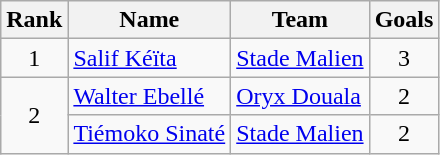<table class="wikitable" style="text-align:center">
<tr>
<th>Rank</th>
<th>Name</th>
<th>Team</th>
<th>Goals</th>
</tr>
<tr>
<td rowspan=1>1</td>
<td align="left"> <a href='#'>Salif Kéïta</a></td>
<td align="left"> <a href='#'>Stade Malien</a></td>
<td>3</td>
</tr>
<tr>
<td rowspan=2>2</td>
<td align="left"> <a href='#'>Walter Ebellé</a></td>
<td align="left"> <a href='#'>Oryx Douala</a></td>
<td>2</td>
</tr>
<tr>
<td align="left"> <a href='#'>Tiémoko Sinaté</a></td>
<td align="left"> <a href='#'>Stade Malien</a></td>
<td>2</td>
</tr>
</table>
